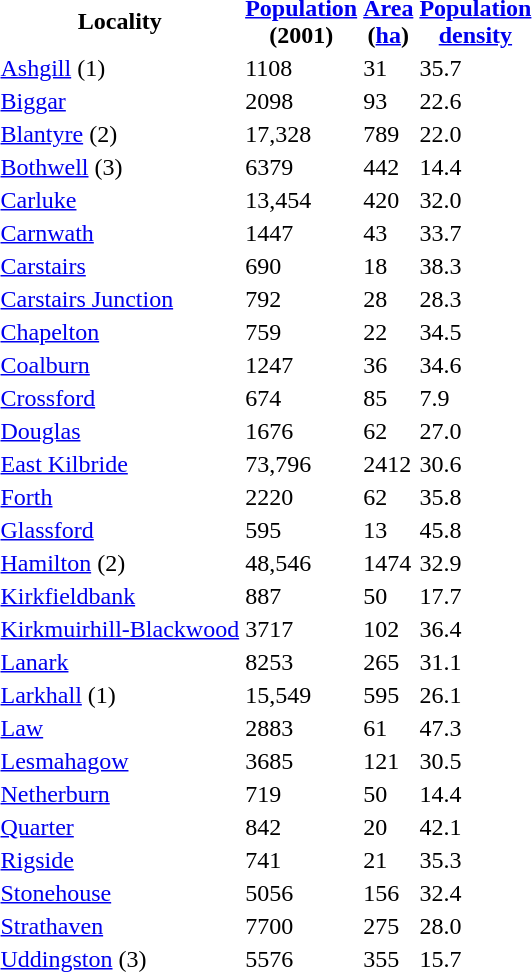<table>
<tr>
<th>Locality</th>
<th><a href='#'>Population</a><br>(2001)</th>
<th><a href='#'>Area</a><br>(<a href='#'>ha</a>)</th>
<th><a href='#'>Population<br>density</a></th>
</tr>
<tr>
<td><a href='#'>Ashgill</a> (1)</td>
<td>1108</td>
<td>31</td>
<td>35.7</td>
</tr>
<tr>
<td><a href='#'>Biggar</a></td>
<td>2098</td>
<td>93</td>
<td>22.6</td>
</tr>
<tr>
<td><a href='#'>Blantyre</a> (2)</td>
<td>17,328</td>
<td>789</td>
<td>22.0</td>
</tr>
<tr>
<td><a href='#'>Bothwell</a> (3)</td>
<td>6379</td>
<td>442</td>
<td>14.4</td>
</tr>
<tr>
<td><a href='#'>Carluke</a></td>
<td>13,454</td>
<td>420</td>
<td>32.0</td>
</tr>
<tr>
<td><a href='#'>Carnwath</a></td>
<td>1447</td>
<td>43</td>
<td>33.7</td>
</tr>
<tr>
<td><a href='#'>Carstairs</a></td>
<td>690</td>
<td>18</td>
<td>38.3</td>
</tr>
<tr>
<td><a href='#'>Carstairs Junction</a></td>
<td>792</td>
<td>28</td>
<td>28.3</td>
</tr>
<tr>
<td><a href='#'>Chapelton</a></td>
<td>759</td>
<td>22</td>
<td>34.5</td>
</tr>
<tr>
<td><a href='#'>Coalburn</a></td>
<td>1247</td>
<td>36</td>
<td>34.6</td>
</tr>
<tr>
<td><a href='#'>Crossford</a></td>
<td>674</td>
<td>85</td>
<td>7.9</td>
</tr>
<tr>
<td><a href='#'>Douglas</a></td>
<td>1676</td>
<td>62</td>
<td>27.0</td>
</tr>
<tr>
<td><a href='#'>East Kilbride</a></td>
<td>73,796</td>
<td>2412</td>
<td>30.6</td>
</tr>
<tr>
<td><a href='#'>Forth</a></td>
<td>2220</td>
<td>62</td>
<td>35.8</td>
</tr>
<tr>
<td><a href='#'>Glassford</a></td>
<td>595</td>
<td>13</td>
<td>45.8</td>
</tr>
<tr>
<td><a href='#'>Hamilton</a> (2)</td>
<td>48,546</td>
<td>1474</td>
<td>32.9</td>
</tr>
<tr>
<td><a href='#'>Kirkfieldbank</a></td>
<td>887</td>
<td>50</td>
<td>17.7</td>
</tr>
<tr>
<td><a href='#'>Kirkmuirhill-Blackwood</a></td>
<td>3717</td>
<td>102</td>
<td>36.4</td>
</tr>
<tr>
<td><a href='#'>Lanark</a></td>
<td>8253</td>
<td>265</td>
<td>31.1</td>
</tr>
<tr>
<td><a href='#'>Larkhall</a> (1)</td>
<td>15,549</td>
<td>595</td>
<td>26.1</td>
</tr>
<tr>
<td><a href='#'>Law</a></td>
<td>2883</td>
<td>61</td>
<td>47.3</td>
</tr>
<tr>
<td><a href='#'>Lesmahagow</a></td>
<td>3685</td>
<td>121</td>
<td>30.5</td>
</tr>
<tr>
<td><a href='#'>Netherburn</a></td>
<td>719</td>
<td>50</td>
<td>14.4</td>
</tr>
<tr>
<td><a href='#'>Quarter</a></td>
<td>842</td>
<td>20</td>
<td>42.1</td>
</tr>
<tr>
<td><a href='#'>Rigside</a></td>
<td>741</td>
<td>21</td>
<td>35.3</td>
</tr>
<tr>
<td><a href='#'>Stonehouse</a></td>
<td>5056</td>
<td>156</td>
<td>32.4</td>
</tr>
<tr>
<td><a href='#'>Strathaven</a></td>
<td>7700</td>
<td>275</td>
<td>28.0</td>
</tr>
<tr>
<td><a href='#'>Uddingston</a> (3)</td>
<td>5576</td>
<td>355</td>
<td>15.7</td>
</tr>
<tr>
</tr>
</table>
